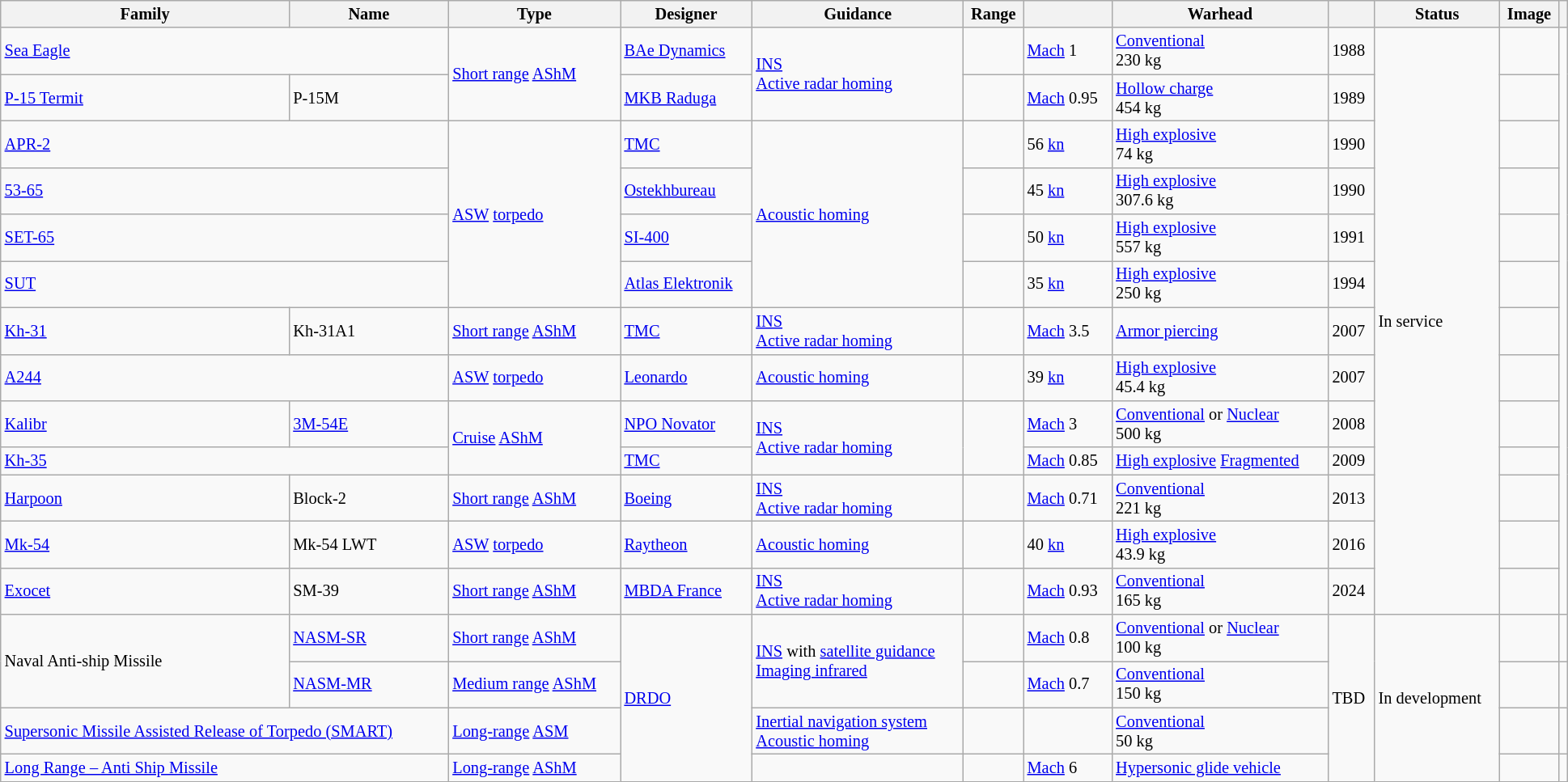<table class="wikitable sortable" style="text-align:center|100px; font-size: 85%; width:95em;">
<tr>
<th>Family</th>
<th>Name</th>
<th>Type</th>
<th>Designer</th>
<th>Guidance</th>
<th>Range</th>
<th></th>
<th>Warhead</th>
<th></th>
<th>Status</th>
<th>Image</th>
<th></th>
</tr>
<tr>
<td colspan="2"><a href='#'>Sea Eagle</a></td>
<td rowspan="2"><a href='#'>Short range</a> <a href='#'>AShM</a></td>
<td> <a href='#'>BAe Dynamics</a></td>
<td rowspan="2"><a href='#'>INS</a> <br> <a href='#'>Active radar homing</a></td>
<td></td>
<td><a href='#'>Mach</a> 1</td>
<td><a href='#'>Conventional</a> <br> 230 kg</td>
<td>1988</td>
<td rowspan="13">In service</td>
<td></td>
<td rowspan="13"></td>
</tr>
<tr>
<td><a href='#'>P-15 Termit</a></td>
<td>P-15M</td>
<td> <a href='#'>MKB Raduga</a></td>
<td></td>
<td><a href='#'>Mach</a> 0.95</td>
<td><a href='#'>Hollow charge</a> <br> 454 kg</td>
<td>1989</td>
<td></td>
</tr>
<tr>
<td colspan="2"><a href='#'>APR-2</a></td>
<td rowspan="4"><a href='#'>ASW</a> <a href='#'>torpedo</a></td>
<td> <a href='#'>TMC</a></td>
<td rowspan="4"><a href='#'>Acoustic homing</a></td>
<td></td>
<td>56 <a href='#'>kn</a></td>
<td><a href='#'>High explosive</a> <br> 74 kg</td>
<td>1990</td>
<td></td>
</tr>
<tr>
<td colspan="2"><a href='#'>53-65</a></td>
<td> <a href='#'>Ostekhbureau</a></td>
<td></td>
<td>45 <a href='#'>kn</a></td>
<td><a href='#'>High explosive</a> <br> 307.6 kg</td>
<td>1990</td>
<td></td>
</tr>
<tr>
<td colspan="2"><a href='#'>SET-65</a></td>
<td> <a href='#'>SI-400</a></td>
<td></td>
<td>50 <a href='#'>kn</a></td>
<td><a href='#'>High explosive</a> <br> 557 kg</td>
<td>1991</td>
<td></td>
</tr>
<tr>
<td colspan="2"><a href='#'>SUT</a></td>
<td> <a href='#'>Atlas Elektronik</a></td>
<td></td>
<td>35 <a href='#'>kn</a></td>
<td><a href='#'>High explosive</a> <br> 250 kg</td>
<td>1994</td>
<td></td>
</tr>
<tr>
<td><a href='#'>Kh-31</a></td>
<td>Kh-31A1</td>
<td><a href='#'>Short range</a> <a href='#'>AShM</a></td>
<td> <a href='#'>TMC</a></td>
<td><a href='#'>INS</a> <br> <a href='#'>Active radar homing</a></td>
<td></td>
<td><a href='#'>Mach</a> 3.5</td>
<td><a href='#'>Armor piercing</a></td>
<td>2007</td>
<td></td>
</tr>
<tr>
<td colspan="2"><a href='#'>A244</a></td>
<td><a href='#'>ASW</a> <a href='#'>torpedo</a></td>
<td>  <a href='#'>Leonardo</a></td>
<td><a href='#'>Acoustic homing</a></td>
<td></td>
<td>39 <a href='#'>kn</a></td>
<td><a href='#'>High explosive</a> <br> 45.4 kg</td>
<td>2007</td>
<td></td>
</tr>
<tr>
<td><a href='#'>Kalibr</a></td>
<td><a href='#'>3M-54E</a></td>
<td rowspan="2"><a href='#'>Cruise</a> <a href='#'>AShM</a></td>
<td> <a href='#'>NPO Novator</a></td>
<td rowspan="2"><a href='#'>INS</a> <br> <a href='#'>Active radar homing</a></td>
<td rowspan="2"></td>
<td><a href='#'>Mach</a> 3</td>
<td><a href='#'>Conventional</a> or <a href='#'>Nuclear</a> <br> 500 kg</td>
<td>2008</td>
<td></td>
</tr>
<tr>
<td colspan="2"><a href='#'>Kh-35</a></td>
<td> <a href='#'>TMC</a></td>
<td><a href='#'>Mach</a> 0.85</td>
<td><a href='#'>High explosive</a> <a href='#'>Fragmented</a></td>
<td>2009</td>
<td></td>
</tr>
<tr>
<td><a href='#'>Harpoon</a></td>
<td>Block-2</td>
<td><a href='#'>Short range</a> <a href='#'>AShM</a></td>
<td> <a href='#'>Boeing</a></td>
<td><a href='#'>INS</a> <br> <a href='#'>Active radar homing</a></td>
<td></td>
<td><a href='#'>Mach</a> 0.71</td>
<td><a href='#'>Conventional</a> <br> 221 kg</td>
<td>2013</td>
<td></td>
</tr>
<tr>
<td><a href='#'>Mk-54</a></td>
<td>Mk-54 LWT</td>
<td><a href='#'>ASW</a> <a href='#'>torpedo</a></td>
<td> <a href='#'>Raytheon</a></td>
<td><a href='#'>Acoustic homing</a></td>
<td></td>
<td>40 <a href='#'>kn</a></td>
<td><a href='#'>High explosive</a> <br> 43.9 kg</td>
<td>2016</td>
<td></td>
</tr>
<tr>
<td><a href='#'>Exocet</a></td>
<td>SM-39</td>
<td><a href='#'>Short range</a> <a href='#'>AShM</a></td>
<td> <a href='#'>MBDA France</a></td>
<td><a href='#'>INS</a> <br> <a href='#'>Active radar homing</a></td>
<td></td>
<td><a href='#'>Mach</a> 0.93</td>
<td><a href='#'>Conventional</a> <br> 165 kg</td>
<td>2024</td>
<td></td>
</tr>
<tr>
<td rowspan="2">Naval Anti-ship Missile</td>
<td><a href='#'>NASM-SR</a></td>
<td><a href='#'>Short range</a> <a href='#'>AShM</a></td>
<td rowspan="4"> <a href='#'>DRDO</a></td>
<td rowspan="2"><a href='#'>INS</a> with <a href='#'>satellite guidance</a> <br> <a href='#'>Imaging infrared</a></td>
<td></td>
<td><a href='#'>Mach</a> 0.8</td>
<td><a href='#'>Conventional</a> or <a href='#'>Nuclear</a> <br> 100 kg</td>
<td rowspan="4">TBD</td>
<td rowspan="4">In development</td>
<td></td>
<td></td>
</tr>
<tr>
<td><a href='#'>NASM-MR</a></td>
<td><a href='#'>Medium range</a> <a href='#'>AShM</a></td>
<td></td>
<td><a href='#'>Mach</a> 0.7</td>
<td><a href='#'>Conventional</a> <br> 150 kg</td>
<td></td>
</tr>
<tr>
<td colspan="2"><a href='#'>Supersonic Missile Assisted Release of Torpedo (SMART)</a></td>
<td><a href='#'>Long-range</a> <a href='#'>ASM</a></td>
<td><a href='#'>Inertial navigation system</a> <br> <a href='#'>Acoustic homing</a></td>
<td></td>
<td></td>
<td><a href='#'>Conventional</a> <br> 50 kg</td>
<td></td>
<td></td>
</tr>
<tr>
<td colspan="2"><a href='#'>Long Range – Anti Ship Missile</a></td>
<td><a href='#'>Long-range</a> <a href='#'>AShM</a></td>
<td></td>
<td></td>
<td><a href='#'>Mach</a> 6</td>
<td><a href='#'>Hypersonic glide vehicle</a></td>
<td></td>
<td></td>
</tr>
</table>
